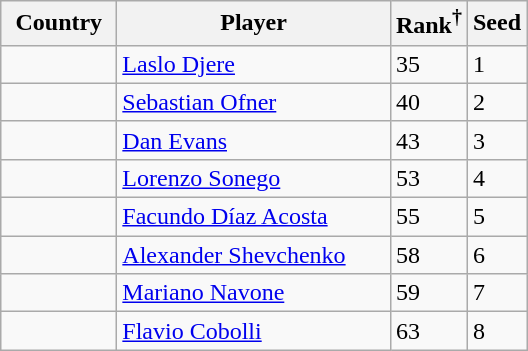<table class="sortable wikitable nowrap">
<tr>
<th width="70">Country</th>
<th width="175">Player</th>
<th>Rank<sup>†</sup></th>
<th>Seed</th>
</tr>
<tr>
<td></td>
<td><a href='#'>Laslo Djere</a></td>
<td>35</td>
<td>1</td>
</tr>
<tr>
<td></td>
<td><a href='#'>Sebastian Ofner</a></td>
<td>40</td>
<td>2</td>
</tr>
<tr>
<td></td>
<td><a href='#'>Dan Evans</a></td>
<td>43</td>
<td>3</td>
</tr>
<tr>
<td></td>
<td><a href='#'>Lorenzo Sonego</a></td>
<td>53</td>
<td>4</td>
</tr>
<tr>
<td></td>
<td><a href='#'>Facundo Díaz Acosta</a></td>
<td>55</td>
<td>5</td>
</tr>
<tr>
<td></td>
<td><a href='#'>Alexander Shevchenko</a></td>
<td>58</td>
<td>6</td>
</tr>
<tr>
<td></td>
<td><a href='#'>Mariano Navone</a></td>
<td>59</td>
<td>7</td>
</tr>
<tr>
<td></td>
<td><a href='#'>Flavio Cobolli</a></td>
<td>63</td>
<td>8</td>
</tr>
</table>
